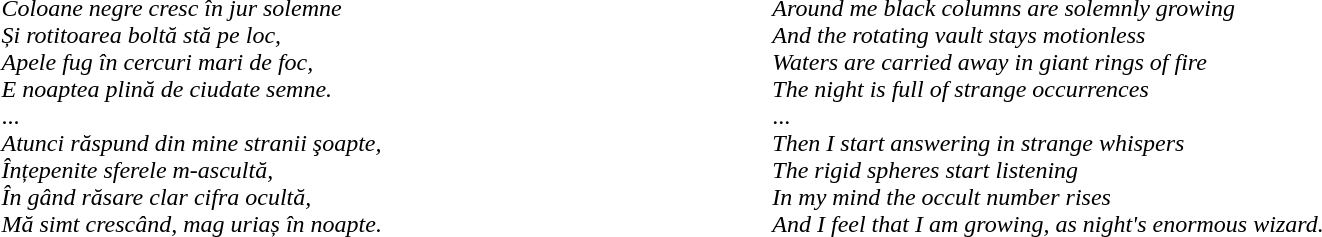<table width="100%">
<tr valign="top">
<td><br><em>Coloane negre cresc în jur solemne</em><br>
<em>Și rotitoarea boltă stă pe loc,</em><br>
<em>Apele fug în cercuri mari de foc,</em><br>
<em>E noaptea plină de ciudate semne.</em><br>...
<br>
<em>Atunci răspund din mine stranii şoapte,</em><br>
<em>Înțepenite sferele m-ascultă,</em><br>
<em>În gând răsare clar cifra ocultă,</em><br>
<em>Mă simt crescând, mag uriaș în noapte.</em><br></td>
<td><br><em>Around me black columns are solemnly growing</em><br>
<em>And the rotating vault stays motionless</em><br>
<em>Waters are carried away in giant rings of fire</em><br>
<em>The night is full of strange occurrences</em><br>...
<br>
<em>Then I start answering in strange whispers</em><br>
<em>The rigid spheres start listening</em><br>
<em>In my mind the occult number rises</em><br>
<em>And I feel that I am growing, as night's enormous wizard.</em><br></td>
<td></td>
</tr>
</table>
